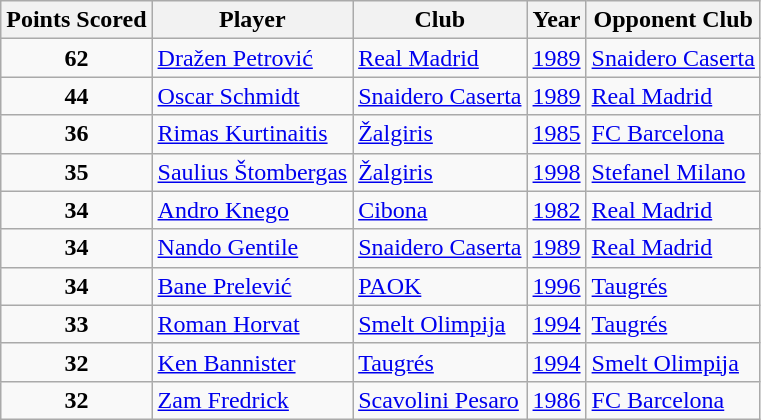<table class="wikitable sortable">
<tr>
<th>Points Scored</th>
<th>Player</th>
<th>Club</th>
<th>Year</th>
<th>Opponent Club</th>
</tr>
<tr>
<td style="text-align:center;"><strong>62</strong></td>
<td> <a href='#'>Dražen Petrović</a></td>
<td> <a href='#'>Real Madrid</a></td>
<td style="text-align:center;"><a href='#'>1989</a></td>
<td> <a href='#'>Snaidero Caserta</a></td>
</tr>
<tr>
<td style="text-align:center;"><strong>44</strong></td>
<td> <a href='#'>Oscar Schmidt</a></td>
<td> <a href='#'>Snaidero Caserta</a></td>
<td style="text-align:center;"><a href='#'>1989</a></td>
<td> <a href='#'>Real Madrid</a></td>
</tr>
<tr>
<td style="text-align:center;"><strong>36</strong></td>
<td> <a href='#'>Rimas Kurtinaitis</a></td>
<td> <a href='#'>Žalgiris</a></td>
<td style="text-align:center;"><a href='#'>1985</a></td>
<td> <a href='#'>FC Barcelona</a></td>
</tr>
<tr>
<td style="text-align:center;"><strong>35</strong></td>
<td> <a href='#'>Saulius Štombergas</a></td>
<td> <a href='#'>Žalgiris</a></td>
<td style="text-align:center;"><a href='#'>1998</a></td>
<td> <a href='#'>Stefanel Milano</a></td>
</tr>
<tr>
<td style="text-align:center;"><strong>34</strong></td>
<td> <a href='#'>Andro Knego</a></td>
<td> <a href='#'>Cibona</a></td>
<td style="text-align:center;"><a href='#'>1982</a></td>
<td> <a href='#'>Real Madrid</a></td>
</tr>
<tr>
<td style="text-align:center;"><strong>34</strong></td>
<td> <a href='#'>Nando Gentile</a></td>
<td> <a href='#'>Snaidero Caserta</a></td>
<td style="text-align:center;"><a href='#'>1989</a></td>
<td> <a href='#'>Real Madrid</a></td>
</tr>
<tr>
<td style="text-align:center;"><strong>34</strong></td>
<td>  <a href='#'>Bane Prelević</a></td>
<td> <a href='#'>PAOK</a></td>
<td style="text-align:center;"><a href='#'>1996</a></td>
<td> <a href='#'>Taugrés</a></td>
</tr>
<tr>
<td style="text-align:center;"><strong>33</strong></td>
<td> <a href='#'>Roman Horvat</a></td>
<td> <a href='#'>Smelt Olimpija</a></td>
<td style="text-align:center;"><a href='#'>1994</a></td>
<td> <a href='#'>Taugrés</a></td>
</tr>
<tr>
<td style="text-align:center;"><strong>32</strong></td>
<td> <a href='#'>Ken Bannister</a></td>
<td> <a href='#'>Taugrés</a></td>
<td style="text-align:center;"><a href='#'>1994</a></td>
<td> <a href='#'>Smelt Olimpija</a></td>
</tr>
<tr>
<td style="text-align:center;"><strong>32</strong></td>
<td> <a href='#'>Zam Fredrick</a></td>
<td> <a href='#'>Scavolini Pesaro</a></td>
<td style="text-align:center;"><a href='#'>1986</a></td>
<td> <a href='#'>FC Barcelona</a></td>
</tr>
</table>
